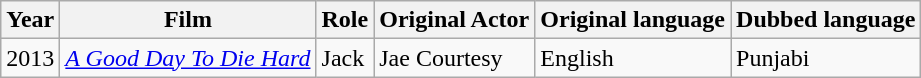<table class="wikitable sortable">
<tr>
<th>Year</th>
<th>Film</th>
<th>Role</th>
<th>Original Actor</th>
<th>Original language</th>
<th>Dubbed language</th>
</tr>
<tr>
<td>2013</td>
<td><em><a href='#'>A Good Day To Die Hard</a></em></td>
<td>Jack</td>
<td>Jae Courtesy</td>
<td>English</td>
<td>Punjabi</td>
</tr>
</table>
